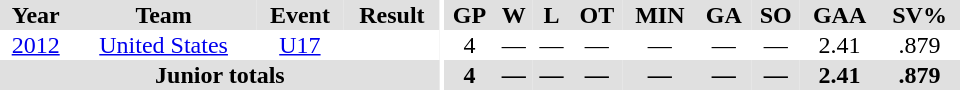<table border="0" cellpadding="1" cellspacing="0" ID="Table3" style="text-align:center; width:40em">
<tr bgcolor="#e0e0e0">
<th>Year</th>
<th>Team</th>
<th>Event</th>
<th>Result</th>
<th rowspan="99" bgcolor="#ffffff"></th>
<th>GP</th>
<th>W</th>
<th>L</th>
<th>OT</th>
<th>MIN</th>
<th>GA</th>
<th>SO</th>
<th>GAA</th>
<th>SV%</th>
</tr>
<tr>
<td><a href='#'>2012</a></td>
<td><a href='#'>United States</a></td>
<td><a href='#'>U17</a></td>
<td></td>
<td>4</td>
<td>—</td>
<td>—</td>
<td>—</td>
<td>—</td>
<td>—</td>
<td>—</td>
<td>2.41</td>
<td>.879</td>
</tr>
<tr bgcolor="#e0e0e0">
<th colspan="4">Junior totals</th>
<th>4</th>
<th>—</th>
<th>—</th>
<th>—</th>
<th>—</th>
<th>—</th>
<th>—</th>
<th>2.41</th>
<th>.879</th>
</tr>
</table>
